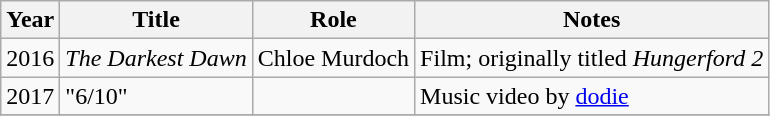<table class="wikitable sortable">
<tr>
<th>Year</th>
<th>Title</th>
<th>Role</th>
<th class="unsortable">Notes</th>
</tr>
<tr>
<td>2016</td>
<td><em>The Darkest Dawn</em></td>
<td>Chloe Murdoch</td>
<td>Film; originally titled <em>Hungerford 2</em></td>
</tr>
<tr>
<td>2017</td>
<td>"6/10"</td>
<td></td>
<td>Music video by <a href='#'>dodie</a></td>
</tr>
<tr>
</tr>
</table>
